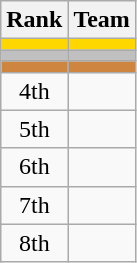<table class=wikitable style="text-align:center;">
<tr>
<th>Rank</th>
<th>Team</th>
</tr>
<tr style="background:#ffd700;">
<td></td>
<td align=left></td>
</tr>
<tr style="background:#c0c0c0;">
<td></td>
<td align=left></td>
</tr>
<tr style="background:#CD853F;">
<td></td>
<td align=left></td>
</tr>
<tr>
<td>4th</td>
<td align=left></td>
</tr>
<tr>
<td>5th</td>
<td align=left></td>
</tr>
<tr>
<td>6th</td>
<td align=left></td>
</tr>
<tr>
<td>7th</td>
<td align=left></td>
</tr>
<tr>
<td>8th</td>
<td align=left></td>
</tr>
</table>
